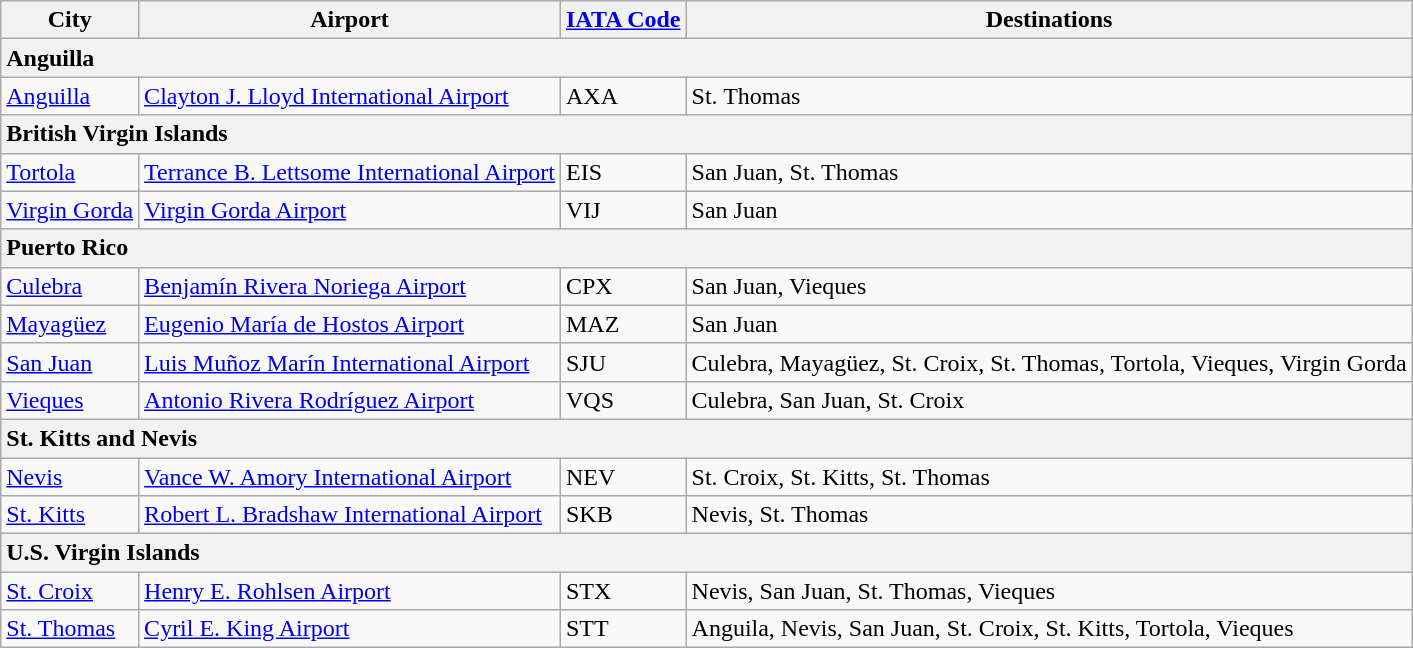<table class="wikitable sortable">
<tr>
<th>City</th>
<th>Airport</th>
<th><a href='#'>IATA Code</a></th>
<th>Destinations</th>
</tr>
<tr>
<th colspan="5" style="text-align: left"> Anguilla</th>
</tr>
<tr>
<td><a href='#'>Anguilla</a></td>
<td><a href='#'>Clayton J. Lloyd International Airport</a></td>
<td>AXA</td>
<td>St. Thomas</td>
</tr>
<tr>
<th colspan="5" style="text-align: left"> British Virgin Islands</th>
</tr>
<tr>
<td><a href='#'>Tortola</a></td>
<td><a href='#'>Terrance B. Lettsome International Airport</a></td>
<td>EIS</td>
<td>San Juan, St. Thomas</td>
</tr>
<tr>
<td><a href='#'>Virgin Gorda</a></td>
<td><a href='#'>Virgin Gorda Airport</a></td>
<td>VIJ</td>
<td>San Juan</td>
</tr>
<tr>
<th colspan="5" style="text-align: left"> Puerto Rico</th>
</tr>
<tr>
<td><a href='#'>Culebra</a></td>
<td><a href='#'>Benjamín Rivera Noriega Airport</a></td>
<td>CPX</td>
<td>San Juan, Vieques</td>
</tr>
<tr>
<td><a href='#'>Mayagüez</a></td>
<td><a href='#'>Eugenio María de Hostos Airport</a></td>
<td>MAZ</td>
<td>San Juan</td>
</tr>
<tr>
<td><a href='#'>San Juan</a></td>
<td><a href='#'>Luis Muñoz Marín International Airport</a></td>
<td>SJU</td>
<td>Culebra, Mayagüez, St. Croix, St. Thomas, Tortola, Vieques, Virgin Gorda</td>
</tr>
<tr>
<td><a href='#'>Vieques</a></td>
<td><a href='#'>Antonio Rivera Rodríguez Airport</a></td>
<td>VQS</td>
<td>Culebra, San Juan, St. Croix</td>
</tr>
<tr>
<th colspan="5" style="text-align: left"> St. Kitts and Nevis</th>
</tr>
<tr>
<td><a href='#'>Nevis</a></td>
<td><a href='#'>Vance W. Amory International Airport</a></td>
<td>NEV</td>
<td>St. Croix, St. Kitts, St. Thomas</td>
</tr>
<tr>
<td><a href='#'>St. Kitts</a></td>
<td><a href='#'>Robert L. Bradshaw International Airport</a></td>
<td>SKB</td>
<td>Nevis, St. Thomas</td>
</tr>
<tr>
<th colspan="5" style="text-align: left"> U.S. Virgin Islands</th>
</tr>
<tr>
<td><a href='#'>St. Croix</a></td>
<td><a href='#'>Henry E. Rohlsen Airport</a></td>
<td>STX</td>
<td>Nevis, San Juan, St. Thomas, Vieques</td>
</tr>
<tr>
<td><a href='#'>St. Thomas</a></td>
<td><a href='#'>Cyril E. King Airport</a></td>
<td>STT</td>
<td>Anguila, Nevis, San Juan, St. Croix, St. Kitts, Tortola, Vieques</td>
</tr>
</table>
